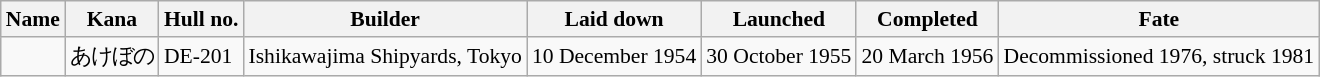<table class="wikitable" style="font-size:90%;">
<tr>
<th>Name</th>
<th>Kana</th>
<th>Hull no.</th>
<th>Builder</th>
<th>Laid down</th>
<th>Launched</th>
<th>Completed</th>
<th>Fate</th>
</tr>
<tr>
<td></td>
<td>あけぼの</td>
<td>DE-201</td>
<td>Ishikawajima Shipyards, Tokyo</td>
<td>10 December 1954</td>
<td>30 October 1955</td>
<td>20 March 1956</td>
<td>Decommissioned 1976, struck 1981</td>
</tr>
</table>
